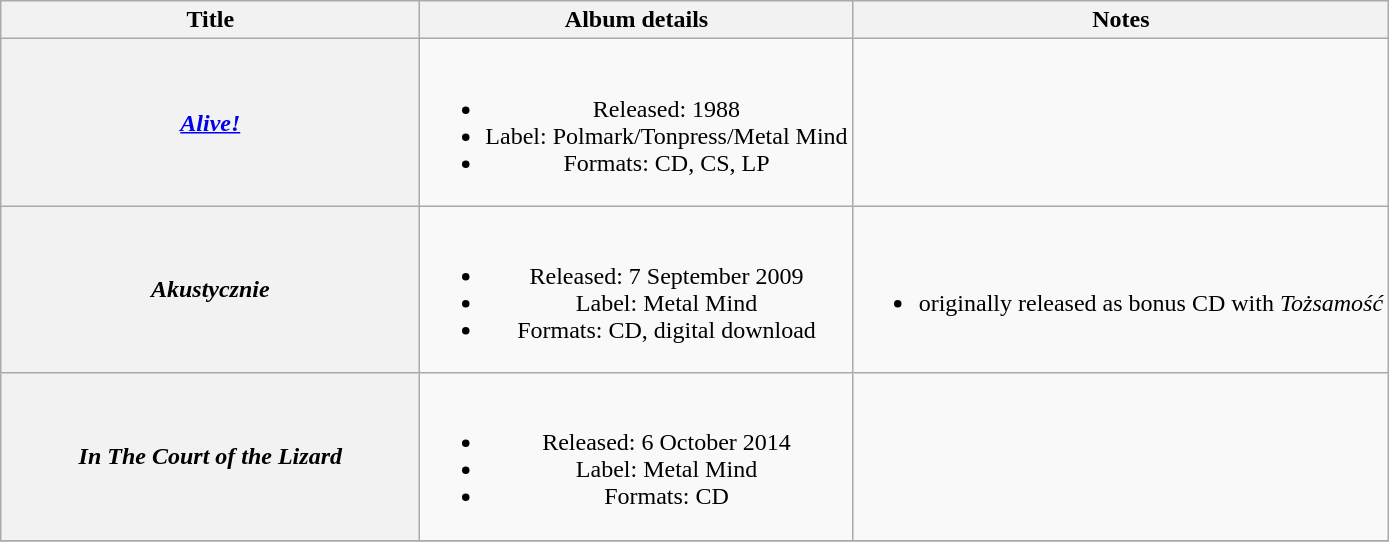<table class="wikitable plainrowheaders" style="text-align:center;">
<tr>
<th scope="col" style="width:17em;">Title</th>
<th scope="col">Album details</th>
<th scope="col">Notes</th>
</tr>
<tr>
<th scope="row"><em><a href='#'>Alive!</a></em></th>
<td><br><ul><li>Released: 1988</li><li>Label: Polmark/Tonpress/Metal Mind</li><li>Formats: CD, CS, LP</li></ul></td>
<td></td>
</tr>
<tr>
<th scope="row"><em>Akustycznie</em></th>
<td><br><ul><li>Released: 7 September 2009</li><li>Label: Metal Mind</li><li>Formats: CD, digital download</li></ul></td>
<td><br><ul><li>originally released as bonus CD with <em>Tożsamość</em></li></ul></td>
</tr>
<tr>
<th scope="row"><em>In The Court of the Lizard</em></th>
<td><br><ul><li>Released: 6 October 2014</li><li>Label: Metal Mind</li><li>Formats: CD</li></ul></td>
<td></td>
</tr>
<tr>
</tr>
</table>
